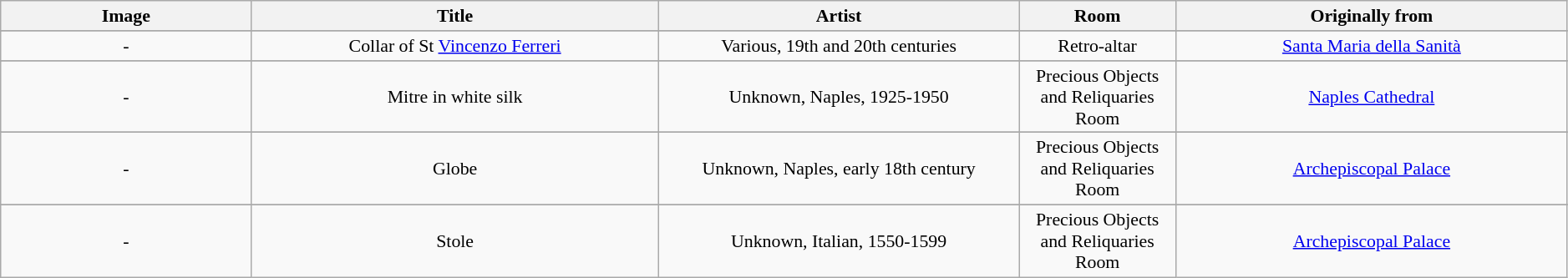<table class="wikitable" width="99%" style="font-size:91%">
<tr>
<th width="16%">Image</th>
<th width="26%">Title</th>
<th width="23%">Artist</th>
<th width="10">Room</th>
<th width="25%">Originally from</th>
</tr>
<tr>
</tr>
<tr align=center>
<td>-</td>
<td>Collar of St <a href='#'>Vincenzo Ferreri</a></td>
<td>Various, 19th and 20th centuries</td>
<td>Retro-altar</td>
<td><a href='#'>Santa Maria della Sanità</a></td>
</tr>
<tr>
</tr>
<tr align=center>
<td>-</td>
<td>Mitre in white silk</td>
<td>Unknown, Naples, 1925-1950</td>
<td>Precious Objects and Reliquaries Room</td>
<td><a href='#'>Naples Cathedral</a></td>
</tr>
<tr>
</tr>
<tr align=center>
<td>-</td>
<td>Globe</td>
<td>Unknown, Naples, early 18th century</td>
<td>Precious Objects and Reliquaries Room</td>
<td><a href='#'>Archepiscopal Palace</a></td>
</tr>
<tr>
</tr>
<tr align=center>
<td>-</td>
<td>Stole</td>
<td>Unknown, Italian, 1550-1599</td>
<td>Precious Objects and Reliquaries Room</td>
<td><a href='#'>Archepiscopal Palace</a></td>
</tr>
</table>
